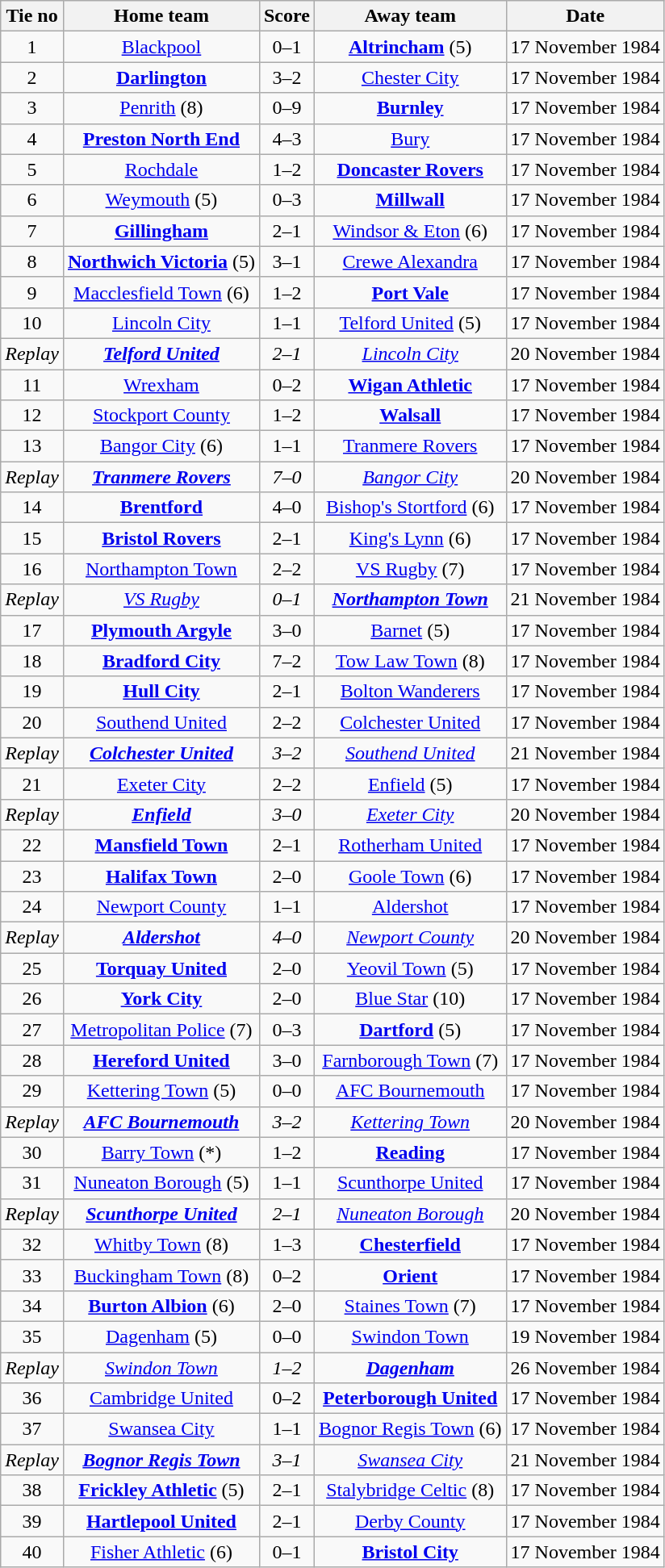<table class="wikitable" style="text-align: center">
<tr>
<th>Tie no</th>
<th>Home team</th>
<th>Score</th>
<th>Away team</th>
<th>Date</th>
</tr>
<tr>
<td>1</td>
<td><a href='#'>Blackpool</a></td>
<td>0–1</td>
<td><strong><a href='#'>Altrincham</a></strong> (5)</td>
<td>17 November 1984</td>
</tr>
<tr>
<td>2</td>
<td><strong><a href='#'>Darlington</a></strong></td>
<td>3–2</td>
<td><a href='#'>Chester City</a></td>
<td>17 November 1984</td>
</tr>
<tr>
<td>3</td>
<td><a href='#'>Penrith</a> (8)</td>
<td>0–9</td>
<td><strong><a href='#'>Burnley</a></strong></td>
<td>17 November 1984</td>
</tr>
<tr>
<td>4</td>
<td><strong><a href='#'>Preston North End</a></strong></td>
<td>4–3</td>
<td><a href='#'>Bury</a></td>
<td>17 November 1984</td>
</tr>
<tr>
<td>5</td>
<td><a href='#'>Rochdale</a></td>
<td>1–2</td>
<td><strong><a href='#'>Doncaster Rovers</a></strong></td>
<td>17 November 1984</td>
</tr>
<tr>
<td>6</td>
<td><a href='#'>Weymouth</a> (5)</td>
<td>0–3</td>
<td><strong><a href='#'>Millwall</a></strong></td>
<td>17 November 1984</td>
</tr>
<tr>
<td>7</td>
<td><strong><a href='#'>Gillingham</a></strong></td>
<td>2–1</td>
<td><a href='#'>Windsor & Eton</a> (6)</td>
<td>17 November 1984</td>
</tr>
<tr>
<td>8</td>
<td><strong><a href='#'>Northwich Victoria</a></strong> (5)</td>
<td>3–1</td>
<td><a href='#'>Crewe Alexandra</a></td>
<td>17 November 1984</td>
</tr>
<tr>
<td>9</td>
<td><a href='#'>Macclesfield Town</a> (6)</td>
<td>1–2</td>
<td><strong><a href='#'>Port Vale</a></strong></td>
<td>17 November 1984</td>
</tr>
<tr>
<td>10</td>
<td><a href='#'>Lincoln City</a></td>
<td>1–1</td>
<td><a href='#'>Telford United</a> (5)</td>
<td>17 November 1984</td>
</tr>
<tr>
<td><em>Replay</em></td>
<td><strong><em><a href='#'>Telford United</a></em></strong></td>
<td><em>2–1</em></td>
<td><em><a href='#'>Lincoln City</a></em></td>
<td>20 November 1984</td>
</tr>
<tr>
<td>11</td>
<td><a href='#'>Wrexham</a></td>
<td>0–2</td>
<td><strong><a href='#'>Wigan Athletic</a></strong></td>
<td>17 November 1984</td>
</tr>
<tr>
<td>12</td>
<td><a href='#'>Stockport County</a></td>
<td>1–2</td>
<td><strong><a href='#'>Walsall</a></strong></td>
<td>17 November 1984</td>
</tr>
<tr>
<td>13</td>
<td><a href='#'>Bangor City</a> (6)</td>
<td>1–1</td>
<td><a href='#'>Tranmere Rovers</a></td>
<td>17 November 1984</td>
</tr>
<tr>
<td><em>Replay</em></td>
<td><strong><em><a href='#'>Tranmere Rovers</a></em></strong></td>
<td><em>7–0</em></td>
<td><em><a href='#'>Bangor City</a></em></td>
<td>20 November 1984</td>
</tr>
<tr>
<td>14</td>
<td><strong><a href='#'>Brentford</a></strong></td>
<td>4–0</td>
<td><a href='#'>Bishop's Stortford</a> (6)</td>
<td>17 November 1984</td>
</tr>
<tr>
<td>15</td>
<td><strong><a href='#'>Bristol Rovers</a></strong></td>
<td>2–1</td>
<td><a href='#'>King's Lynn</a> (6)</td>
<td>17 November 1984</td>
</tr>
<tr>
<td>16</td>
<td><a href='#'>Northampton Town</a></td>
<td>2–2</td>
<td><a href='#'>VS Rugby</a> (7)</td>
<td>17 November 1984</td>
</tr>
<tr>
<td><em>Replay</em></td>
<td><em><a href='#'>VS Rugby</a></em></td>
<td><em>0–1</em></td>
<td><strong><em><a href='#'>Northampton Town</a></em></strong></td>
<td>21 November 1984</td>
</tr>
<tr>
<td>17</td>
<td><strong><a href='#'>Plymouth Argyle</a></strong></td>
<td>3–0</td>
<td><a href='#'>Barnet</a> (5)</td>
<td>17 November 1984</td>
</tr>
<tr>
<td>18</td>
<td><strong><a href='#'>Bradford City</a></strong></td>
<td>7–2</td>
<td><a href='#'>Tow Law Town</a> (8)</td>
<td>17 November 1984</td>
</tr>
<tr>
<td>19</td>
<td><strong><a href='#'>Hull City</a></strong></td>
<td>2–1</td>
<td><a href='#'>Bolton Wanderers</a></td>
<td>17 November 1984</td>
</tr>
<tr>
<td>20</td>
<td><a href='#'>Southend United</a></td>
<td>2–2</td>
<td><a href='#'>Colchester United</a></td>
<td>17 November 1984</td>
</tr>
<tr>
<td><em>Replay</em></td>
<td><strong><em><a href='#'>Colchester United</a></em></strong></td>
<td><em>3–2</em></td>
<td><em><a href='#'>Southend United</a></em></td>
<td>21 November 1984</td>
</tr>
<tr>
<td>21</td>
<td><a href='#'>Exeter City</a></td>
<td>2–2</td>
<td><a href='#'>Enfield</a> (5)</td>
<td>17 November 1984</td>
</tr>
<tr>
<td><em>Replay</em></td>
<td><strong><em><a href='#'>Enfield</a></em></strong></td>
<td><em>3–0</em></td>
<td><em><a href='#'>Exeter City</a></em></td>
<td>20 November 1984</td>
</tr>
<tr>
<td>22</td>
<td><strong><a href='#'>Mansfield Town</a></strong></td>
<td>2–1</td>
<td><a href='#'>Rotherham United</a></td>
<td>17 November 1984</td>
</tr>
<tr>
<td>23</td>
<td><strong><a href='#'>Halifax Town</a></strong></td>
<td>2–0</td>
<td><a href='#'>Goole Town</a> (6)</td>
<td>17 November 1984</td>
</tr>
<tr>
<td>24</td>
<td><a href='#'>Newport County</a></td>
<td>1–1</td>
<td><a href='#'>Aldershot</a></td>
<td>17 November 1984</td>
</tr>
<tr>
<td><em>Replay</em></td>
<td><strong><em><a href='#'>Aldershot</a></em></strong></td>
<td><em>4–0</em></td>
<td><em><a href='#'>Newport County</a></em></td>
<td>20 November 1984</td>
</tr>
<tr>
<td>25</td>
<td><strong><a href='#'>Torquay United</a></strong></td>
<td>2–0</td>
<td><a href='#'>Yeovil Town</a> (5)</td>
<td>17 November 1984</td>
</tr>
<tr>
<td>26</td>
<td><strong><a href='#'>York City</a></strong></td>
<td>2–0</td>
<td><a href='#'>Blue Star</a> (10)</td>
<td>17 November 1984</td>
</tr>
<tr>
<td>27</td>
<td><a href='#'>Metropolitan Police</a> (7)</td>
<td>0–3</td>
<td><strong><a href='#'>Dartford</a></strong> (5)</td>
<td>17 November 1984</td>
</tr>
<tr>
<td>28</td>
<td><strong><a href='#'>Hereford United</a></strong></td>
<td>3–0</td>
<td><a href='#'>Farnborough Town</a> (7)</td>
<td>17 November 1984</td>
</tr>
<tr>
<td>29</td>
<td><a href='#'>Kettering Town</a> (5)</td>
<td>0–0</td>
<td><a href='#'>AFC Bournemouth</a></td>
<td>17 November 1984</td>
</tr>
<tr>
<td><em>Replay</em></td>
<td><strong><em><a href='#'>AFC Bournemouth</a></em></strong></td>
<td><em>3–2</em></td>
<td><em><a href='#'>Kettering Town</a></em></td>
<td>20 November 1984</td>
</tr>
<tr>
<td>30</td>
<td><a href='#'>Barry Town</a> (*)</td>
<td>1–2</td>
<td><strong><a href='#'>Reading</a></strong></td>
<td>17 November 1984</td>
</tr>
<tr>
<td>31</td>
<td><a href='#'>Nuneaton Borough</a> (5)</td>
<td>1–1</td>
<td><a href='#'>Scunthorpe United</a></td>
<td>17 November 1984</td>
</tr>
<tr>
<td><em>Replay</em></td>
<td><strong><em><a href='#'>Scunthorpe United</a></em></strong></td>
<td><em>2–1</em></td>
<td><em><a href='#'>Nuneaton Borough</a></em></td>
<td>20 November 1984</td>
</tr>
<tr>
<td>32</td>
<td><a href='#'>Whitby Town</a> (8)</td>
<td>1–3</td>
<td><strong><a href='#'>Chesterfield</a></strong></td>
<td>17 November 1984</td>
</tr>
<tr>
<td>33</td>
<td><a href='#'>Buckingham Town</a> (8)</td>
<td>0–2</td>
<td><strong><a href='#'>Orient</a></strong></td>
<td>17 November 1984</td>
</tr>
<tr>
<td>34</td>
<td><strong><a href='#'>Burton Albion</a></strong> (6)</td>
<td>2–0</td>
<td><a href='#'>Staines Town</a> (7)</td>
<td>17 November 1984</td>
</tr>
<tr>
<td>35</td>
<td><a href='#'>Dagenham</a> (5)</td>
<td>0–0</td>
<td><a href='#'>Swindon Town</a></td>
<td>19 November 1984</td>
</tr>
<tr>
<td><em>Replay</em></td>
<td><em><a href='#'>Swindon Town</a></em></td>
<td><em>1–2</em></td>
<td><strong><em><a href='#'>Dagenham</a></em></strong></td>
<td>26 November 1984</td>
</tr>
<tr>
<td>36</td>
<td><a href='#'>Cambridge United</a></td>
<td>0–2</td>
<td><strong><a href='#'>Peterborough United</a></strong></td>
<td>17 November 1984</td>
</tr>
<tr>
<td>37</td>
<td><a href='#'>Swansea City</a></td>
<td>1–1</td>
<td><a href='#'>Bognor Regis Town</a> (6)</td>
<td>17 November 1984</td>
</tr>
<tr>
<td><em>Replay</em></td>
<td><strong><em><a href='#'>Bognor Regis Town</a></em></strong></td>
<td><em>3–1</em></td>
<td><em><a href='#'>Swansea City</a></em></td>
<td>21 November 1984</td>
</tr>
<tr>
<td>38</td>
<td><strong><a href='#'>Frickley Athletic</a></strong> (5)</td>
<td>2–1</td>
<td><a href='#'>Stalybridge Celtic</a> (8)</td>
<td>17 November 1984</td>
</tr>
<tr>
<td>39</td>
<td><strong><a href='#'>Hartlepool United</a></strong></td>
<td>2–1</td>
<td><a href='#'>Derby County</a></td>
<td>17 November 1984</td>
</tr>
<tr>
<td>40</td>
<td><a href='#'>Fisher Athletic</a> (6)</td>
<td>0–1</td>
<td><strong><a href='#'>Bristol City</a></strong></td>
<td>17 November 1984</td>
</tr>
</table>
